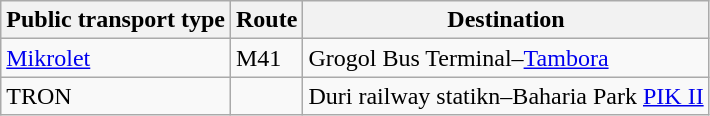<table class="wikitable">
<tr>
<th>Public transport type</th>
<th>Route</th>
<th>Destination</th>
</tr>
<tr>
<td><a href='#'>Mikrolet</a></td>
<td>M41</td>
<td>Grogol Bus Terminal–<a href='#'>Tambora</a></td>
</tr>
<tr>
<td>TRON</td>
<td></td>
<td>Duri railway statikn–Baharia Park <a href='#'>PIK II</a></td>
</tr>
</table>
